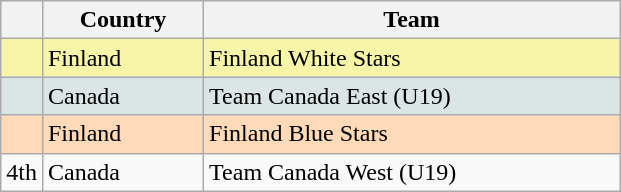<table class="wikitable" style="text-align:center">
<tr>
<th width=15></th>
<th width=100>Country</th>
<th width=270>Team</th>
</tr>
<tr>
<td style="background:#f7f6a8;"></td>
<td align=left style="background:#f7f6a8;"> Finland</td>
<td align=left style="background:#f7f6a8;"> Finland White Stars</td>
</tr>
<tr>
<td style="background:#dce5e5;"></td>
<td align=left style="background:#dce5e5;"> Canada</td>
<td align=left style="background:#dce5e5;"> Team Canada East (U19)</td>
</tr>
<tr>
<td style="background:#ffdab9;"></td>
<td align=left style="background:#ffdab9;"> Finland</td>
<td align=left style="background:#ffdab9;"> Finland Blue Stars</td>
</tr>
<tr>
<td>4th</td>
<td align=left> Canada</td>
<td align=left> Team Canada West (U19)</td>
</tr>
</table>
